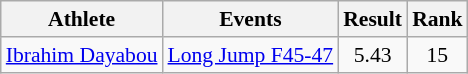<table class=wikitable style="font-size:90%">
<tr align=center>
<th>Athlete</th>
<th>Events</th>
<th>Result</th>
<th>Rank</th>
</tr>
<tr align=center>
<td align=left><a href='#'>Ibrahim Dayabou</a></td>
<td align=left><a href='#'>Long Jump F45-47</a></td>
<td>5.43</td>
<td>15</td>
</tr>
</table>
